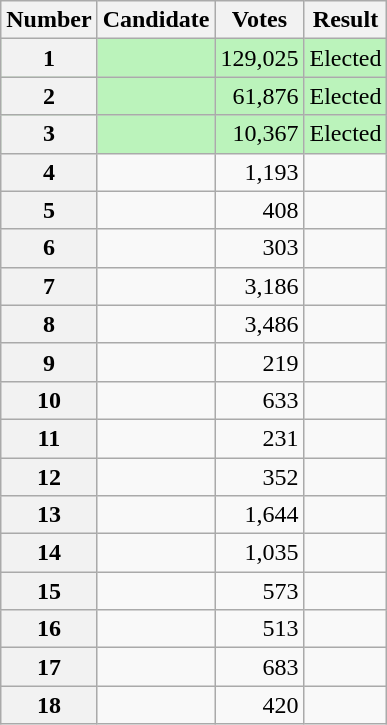<table class="wikitable sortable">
<tr>
<th scope="col">Number</th>
<th scope="col">Candidate</th>
<th scope="col">Votes</th>
<th scope="col">Result</th>
</tr>
<tr bgcolor=bbf3bb>
<th scope="row">1</th>
<td></td>
<td style="text-align:right">129,025</td>
<td>Elected</td>
</tr>
<tr bgcolor=bbf3bb>
<th scope="row">2</th>
<td></td>
<td style="text-align:right">61,876</td>
<td>Elected</td>
</tr>
<tr bgcolor=bbf3bb>
<th scope="row">3</th>
<td></td>
<td style="text-align:right">10,367</td>
<td>Elected</td>
</tr>
<tr>
<th scope="row">4</th>
<td></td>
<td style="text-align:right">1,193</td>
<td></td>
</tr>
<tr>
<th scope="row">5</th>
<td></td>
<td style="text-align:right">408</td>
<td></td>
</tr>
<tr>
<th scope="row">6</th>
<td></td>
<td style="text-align:right">303</td>
<td></td>
</tr>
<tr>
<th scope="row">7</th>
<td></td>
<td style="text-align:right">3,186</td>
<td></td>
</tr>
<tr>
<th scope="row">8</th>
<td></td>
<td style="text-align:right">3,486</td>
<td></td>
</tr>
<tr>
<th scope="row">9</th>
<td></td>
<td style="text-align:right">219</td>
<td></td>
</tr>
<tr>
<th scope="row">10</th>
<td></td>
<td style="text-align:right">633</td>
<td></td>
</tr>
<tr>
<th scope="row">11</th>
<td></td>
<td style="text-align:right">231</td>
<td></td>
</tr>
<tr>
<th scope="row">12</th>
<td></td>
<td style="text-align:right">352</td>
<td></td>
</tr>
<tr>
<th scope="row">13</th>
<td></td>
<td style="text-align:right">1,644</td>
<td></td>
</tr>
<tr>
<th scope="row">14</th>
<td></td>
<td style="text-align:right">1,035</td>
<td></td>
</tr>
<tr>
<th scope="row">15</th>
<td></td>
<td style="text-align:right">573</td>
<td></td>
</tr>
<tr>
<th scope="row">16</th>
<td></td>
<td style="text-align:right">513</td>
<td></td>
</tr>
<tr>
<th scope="row">17</th>
<td></td>
<td style="text-align:right">683</td>
<td></td>
</tr>
<tr>
<th scope="row">18</th>
<td></td>
<td style="text-align:right">420</td>
<td></td>
</tr>
</table>
